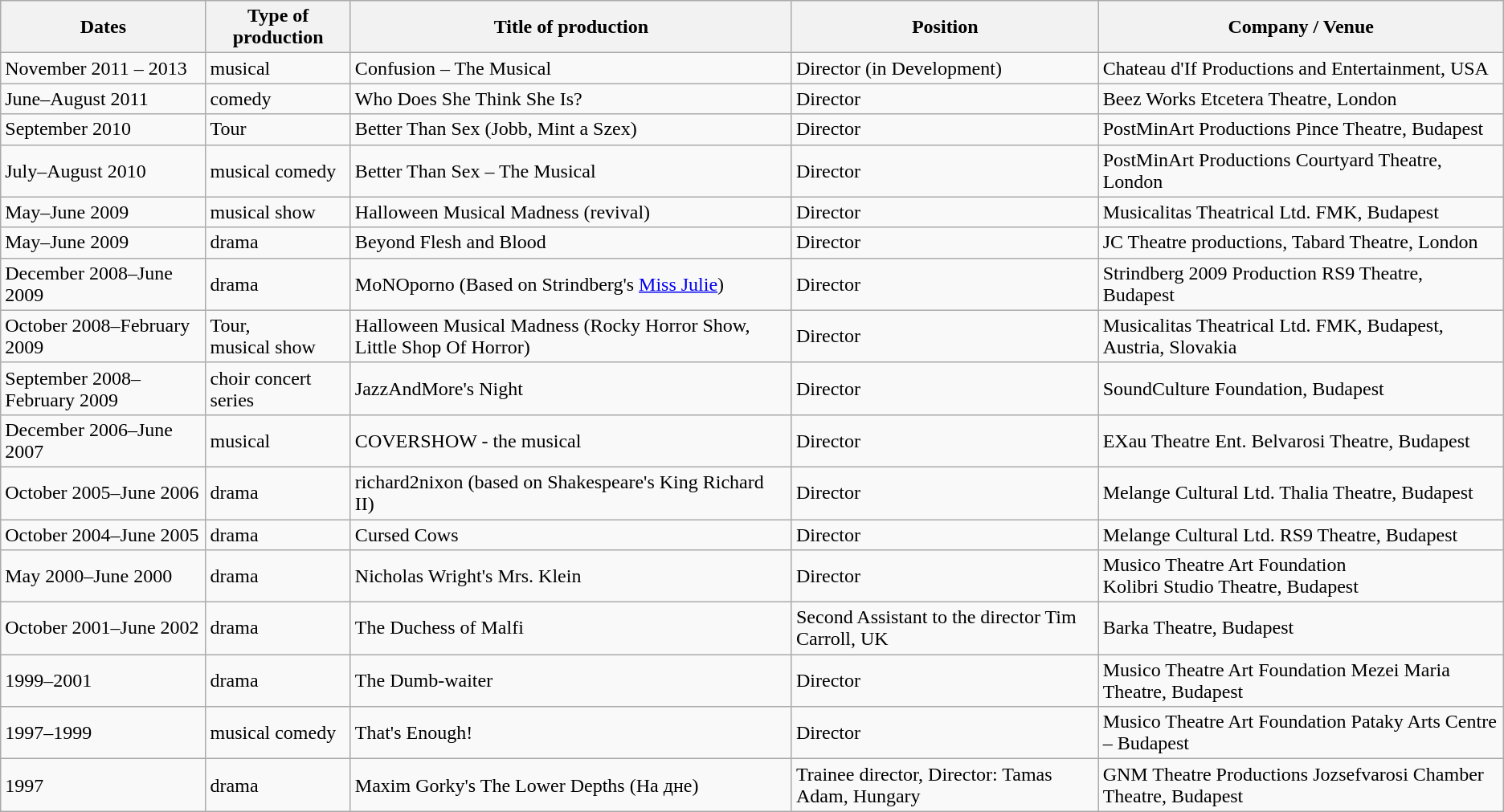<table class="wikitable">
<tr>
<th>Dates</th>
<th>Type of production</th>
<th>Title of production</th>
<th>Position</th>
<th>Company / Venue</th>
</tr>
<tr>
<td>November 2011 – 2013</td>
<td>musical</td>
<td>Confusion – The Musical</td>
<td>Director (in Development)</td>
<td>Chateau d'If Productions and Entertainment, USA</td>
</tr>
<tr>
<td>June–August 2011</td>
<td>comedy</td>
<td>Who Does She Think She Is?</td>
<td>Director</td>
<td>Beez Works Etcetera Theatre, London</td>
</tr>
<tr>
<td>September 2010</td>
<td>Tour</td>
<td>Better Than Sex (Jobb, Mint a Szex)</td>
<td>Director</td>
<td>PostMinArt Productions Pince Theatre, Budapest</td>
</tr>
<tr>
<td>July–August 2010</td>
<td>musical comedy</td>
<td>Better Than Sex – The Musical</td>
<td>Director</td>
<td>PostMinArt Productions Courtyard Theatre, London</td>
</tr>
<tr>
<td>May–June 2009</td>
<td>musical show</td>
<td>Halloween Musical Madness (revival)</td>
<td>Director</td>
<td>Musicalitas Theatrical Ltd. FMK, Budapest</td>
</tr>
<tr>
<td>May–June 2009</td>
<td>drama</td>
<td>Beyond Flesh and Blood</td>
<td>Director</td>
<td>JC Theatre productions, Tabard Theatre, London</td>
</tr>
<tr>
<td>December 2008–June 2009</td>
<td>drama</td>
<td>MoNOporno (Based on Strindberg's <a href='#'>Miss Julie</a>)</td>
<td>Director</td>
<td>Strindberg 2009 Production RS9 Theatre, Budapest</td>
</tr>
<tr>
<td>October 2008–February 2009</td>
<td>Tour,<br>musical show</td>
<td>Halloween Musical Madness (Rocky Horror Show, Little Shop Of Horror)</td>
<td>Director</td>
<td>Musicalitas Theatrical Ltd. FMK, Budapest, Austria, Slovakia</td>
</tr>
<tr>
<td>September 2008–February 2009</td>
<td>choir concert series</td>
<td>JazzAndMore's Night</td>
<td>Director</td>
<td>SoundCulture Foundation, Budapest</td>
</tr>
<tr>
<td>December 2006–June 2007</td>
<td>musical</td>
<td>COVERSHOW - the musical</td>
<td>Director</td>
<td>EXau Theatre Ent. Belvarosi Theatre, Budapest</td>
</tr>
<tr>
<td>October 2005–June 2006</td>
<td>drama</td>
<td>richard2nixon (based on Shakespeare's King Richard II)</td>
<td>Director</td>
<td>Melange Cultural Ltd. Thalia Theatre, Budapest</td>
</tr>
<tr>
<td>October 2004–June 2005</td>
<td>drama</td>
<td>Cursed Cows</td>
<td>Director</td>
<td>Melange Cultural Ltd. RS9 Theatre, Budapest</td>
</tr>
<tr>
<td>May 2000–June 2000</td>
<td>drama</td>
<td>Nicholas Wright's Mrs. Klein</td>
<td>Director</td>
<td>Musico Theatre Art Foundation<br>Kolibri Studio Theatre, Budapest</td>
</tr>
<tr>
<td>October 2001–June 2002</td>
<td>drama</td>
<td>The Duchess of Malfi</td>
<td>Second Assistant to the director Tim Carroll, UK</td>
<td>Barka Theatre, Budapest</td>
</tr>
<tr>
<td>1999–2001</td>
<td>drama</td>
<td>The Dumb-waiter</td>
<td>Director</td>
<td>Musico Theatre Art Foundation Mezei Maria Theatre, Budapest</td>
</tr>
<tr>
<td>1997–1999</td>
<td>musical comedy</td>
<td>That's Enough!</td>
<td>Director</td>
<td>Musico Theatre Art Foundation Pataky Arts Centre – Budapest</td>
</tr>
<tr>
<td>1997</td>
<td>drama</td>
<td>Maxim Gorky's The Lower Depths (На дне)</td>
<td>Trainee director, Director: Tamas Adam, Hungary</td>
<td>GNM Theatre Productions Jozsefvarosi Chamber Theatre, Budapest</td>
</tr>
</table>
